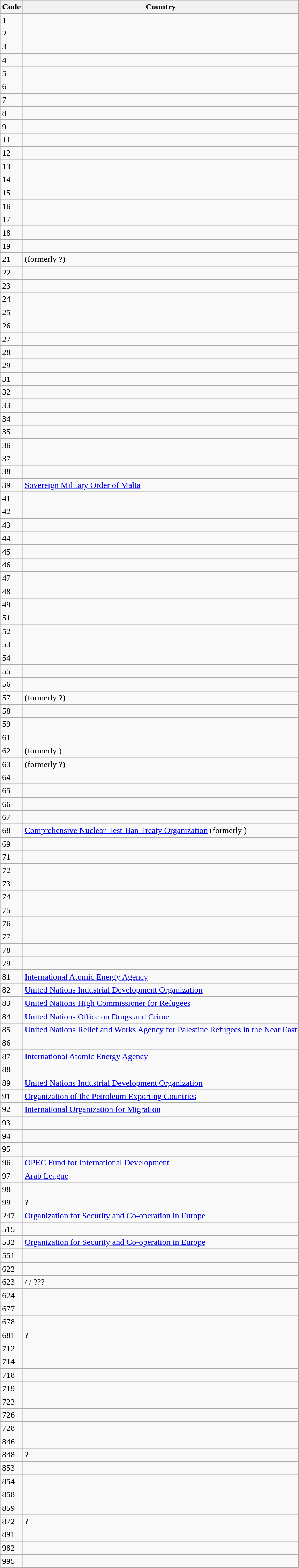<table class="wikitable">
<tr>
<th>Code</th>
<th>Country</th>
</tr>
<tr>
<td>1</td>
<td></td>
</tr>
<tr>
<td>2</td>
<td></td>
</tr>
<tr>
<td>3</td>
<td></td>
</tr>
<tr>
<td>4</td>
<td></td>
</tr>
<tr>
<td>5</td>
<td></td>
</tr>
<tr>
<td>6</td>
<td></td>
</tr>
<tr>
<td>7</td>
<td></td>
</tr>
<tr>
<td>8</td>
<td></td>
</tr>
<tr>
<td>9</td>
<td></td>
</tr>
<tr>
<td>11</td>
<td></td>
</tr>
<tr>
<td>12</td>
<td></td>
</tr>
<tr>
<td>13</td>
<td></td>
</tr>
<tr>
<td>14</td>
<td></td>
</tr>
<tr>
<td>15</td>
<td></td>
</tr>
<tr>
<td>16</td>
<td></td>
</tr>
<tr>
<td>17</td>
<td></td>
</tr>
<tr>
<td>18</td>
<td></td>
</tr>
<tr>
<td>19</td>
<td></td>
</tr>
<tr>
<td>21</td>
<td> (formerly ?)</td>
</tr>
<tr>
<td>22</td>
<td></td>
</tr>
<tr>
<td>23</td>
<td></td>
</tr>
<tr>
<td>24</td>
<td></td>
</tr>
<tr>
<td>25</td>
<td></td>
</tr>
<tr>
<td>26</td>
<td></td>
</tr>
<tr>
<td>27</td>
<td></td>
</tr>
<tr>
<td>28</td>
<td></td>
</tr>
<tr>
<td>29</td>
<td></td>
</tr>
<tr>
<td>31</td>
<td></td>
</tr>
<tr>
<td>32</td>
<td></td>
</tr>
<tr>
<td>33</td>
<td></td>
</tr>
<tr>
<td>34</td>
<td></td>
</tr>
<tr>
<td>35</td>
<td></td>
</tr>
<tr>
<td>36</td>
<td></td>
</tr>
<tr>
<td>37</td>
<td></td>
</tr>
<tr>
<td>38</td>
<td></td>
</tr>
<tr>
<td>39</td>
<td><a href='#'>Sovereign Military Order of Malta</a></td>
</tr>
<tr>
<td>41</td>
<td></td>
</tr>
<tr>
<td>42</td>
<td></td>
</tr>
<tr>
<td>43</td>
<td></td>
</tr>
<tr>
<td>44</td>
<td></td>
</tr>
<tr>
<td>45</td>
<td></td>
</tr>
<tr>
<td>46</td>
<td></td>
</tr>
<tr>
<td>47</td>
<td></td>
</tr>
<tr>
<td>48</td>
<td></td>
</tr>
<tr>
<td>49</td>
<td></td>
</tr>
<tr>
<td>51</td>
<td></td>
</tr>
<tr>
<td>52</td>
<td></td>
</tr>
<tr>
<td>53</td>
<td></td>
</tr>
<tr>
<td>54</td>
<td></td>
</tr>
<tr>
<td>55</td>
<td></td>
</tr>
<tr>
<td>56</td>
<td></td>
</tr>
<tr>
<td>57</td>
<td> (formerly ?)</td>
</tr>
<tr>
<td>58</td>
<td></td>
</tr>
<tr>
<td>59</td>
<td></td>
</tr>
<tr>
<td>61</td>
<td></td>
</tr>
<tr>
<td>62</td>
<td> (formerly )</td>
</tr>
<tr>
<td>63</td>
<td> (formerly ?)</td>
</tr>
<tr>
<td>64</td>
<td></td>
</tr>
<tr>
<td>65</td>
<td></td>
</tr>
<tr>
<td>66</td>
<td></td>
</tr>
<tr>
<td>67</td>
<td></td>
</tr>
<tr>
<td>68</td>
<td><a href='#'>Comprehensive Nuclear-Test-Ban Treaty Organization</a>  (formerly )</td>
</tr>
<tr>
<td>69</td>
<td></td>
</tr>
<tr>
<td>71</td>
<td></td>
</tr>
<tr>
<td>72</td>
<td></td>
</tr>
<tr>
<td>73</td>
<td></td>
</tr>
<tr>
<td>74</td>
<td></td>
</tr>
<tr>
<td>75</td>
<td></td>
</tr>
<tr>
<td>76</td>
<td></td>
</tr>
<tr>
<td>77</td>
<td></td>
</tr>
<tr>
<td>78</td>
<td></td>
</tr>
<tr>
<td>79</td>
<td></td>
</tr>
<tr>
<td>81</td>
<td> <a href='#'>International Atomic Energy Agency</a></td>
</tr>
<tr>
<td>82</td>
<td> <a href='#'>United Nations Industrial Development Organization</a></td>
</tr>
<tr>
<td>83</td>
<td> <a href='#'>United Nations High Commissioner for Refugees</a></td>
</tr>
<tr>
<td>84</td>
<td> <a href='#'>United Nations Office on Drugs and Crime</a></td>
</tr>
<tr>
<td>85</td>
<td> <a href='#'>United Nations Relief and Works Agency for Palestine Refugees in the Near East</a></td>
</tr>
<tr>
<td>86</td>
<td></td>
</tr>
<tr>
<td>87</td>
<td> <a href='#'>International Atomic Energy Agency</a></td>
</tr>
<tr>
<td>88</td>
<td></td>
</tr>
<tr>
<td>89</td>
<td> <a href='#'>United Nations Industrial Development Organization</a></td>
</tr>
<tr>
<td>91</td>
<td> <a href='#'>Organization of the Petroleum Exporting Countries</a></td>
</tr>
<tr>
<td>92</td>
<td><a href='#'>International Organization for Migration</a></td>
</tr>
<tr>
<td>93</td>
<td></td>
</tr>
<tr>
<td>94</td>
<td></td>
</tr>
<tr>
<td>95</td>
<td></td>
</tr>
<tr>
<td>96</td>
<td> <a href='#'>OPEC Fund for International Development</a></td>
</tr>
<tr>
<td>97</td>
<td> <a href='#'>Arab League</a></td>
</tr>
<tr>
<td>98</td>
<td></td>
</tr>
<tr>
<td>99</td>
<td>?</td>
</tr>
<tr>
<td>247</td>
<td><a href='#'>Organization for Security and Co-operation in Europe</a></td>
</tr>
<tr>
<td>515</td>
<td></td>
</tr>
<tr>
<td>532</td>
<td><a href='#'>Organization for Security and Co-operation in Europe</a></td>
</tr>
<tr>
<td>551</td>
<td></td>
</tr>
<tr>
<td>622</td>
<td></td>
</tr>
<tr>
<td>623</td>
<td>/ / ???</td>
</tr>
<tr>
<td>624</td>
<td></td>
</tr>
<tr>
<td>677</td>
<td></td>
</tr>
<tr>
<td>678</td>
<td></td>
</tr>
<tr>
<td>681</td>
<td>?</td>
</tr>
<tr>
<td>712</td>
<td></td>
</tr>
<tr>
<td>714</td>
<td></td>
</tr>
<tr>
<td>718</td>
<td></td>
</tr>
<tr>
<td>719</td>
<td></td>
</tr>
<tr>
<td>723</td>
<td></td>
</tr>
<tr>
<td>726</td>
<td></td>
</tr>
<tr>
<td>728</td>
<td></td>
</tr>
<tr>
<td>846</td>
<td></td>
</tr>
<tr>
<td>848</td>
<td>?</td>
</tr>
<tr>
<td>853</td>
<td></td>
</tr>
<tr>
<td>854</td>
<td></td>
</tr>
<tr>
<td>858</td>
<td></td>
</tr>
<tr>
<td>859</td>
<td></td>
</tr>
<tr>
<td>872</td>
<td>?</td>
</tr>
<tr>
<td>891</td>
<td></td>
</tr>
<tr>
<td>982</td>
<td></td>
</tr>
<tr>
<td>995</td>
<td></td>
</tr>
</table>
